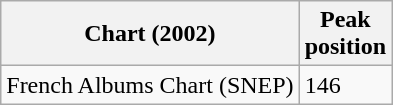<table class="wikitable">
<tr>
<th>Chart (2002)</th>
<th>Peak<br>position</th>
</tr>
<tr>
<td>French Albums Chart (SNEP)</td>
<td>146</td>
</tr>
</table>
